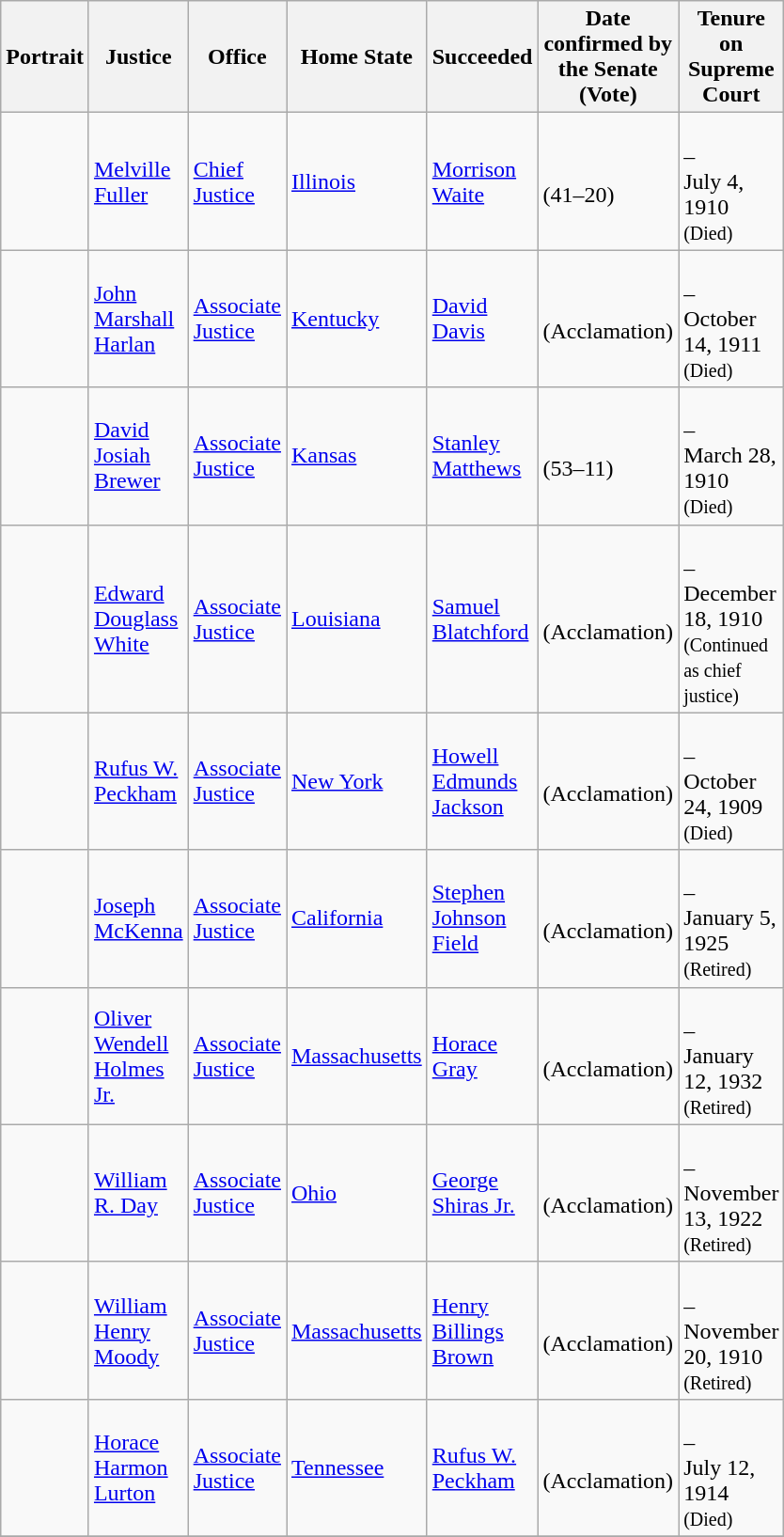<table class="wikitable sortable">
<tr>
<th scope="col" style="width: 10px;">Portrait</th>
<th scope="col" style="width: 10px;">Justice</th>
<th scope="col" style="width: 10px;">Office</th>
<th scope="col" style="width: 10px;">Home State</th>
<th scope="col" style="width: 10px;">Succeeded</th>
<th scope="col" style="width: 10px;">Date confirmed by the Senate<br>(Vote)</th>
<th scope="col" style="width: 10px;">Tenure on Supreme Court</th>
</tr>
<tr>
<td></td>
<td><a href='#'>Melville Fuller</a></td>
<td><a href='#'>Chief Justice</a></td>
<td><a href='#'>Illinois</a></td>
<td><a href='#'>Morrison Waite</a></td>
<td><br>(41–20)</td>
<td><br>–<br>July 4, 1910<br><small>(Died)</small></td>
</tr>
<tr>
<td></td>
<td><a href='#'>John Marshall Harlan</a></td>
<td><a href='#'>Associate Justice</a></td>
<td><a href='#'>Kentucky</a></td>
<td><a href='#'>David Davis</a></td>
<td><br>(Acclamation)</td>
<td><br>–<br>October 14, 1911<br><small>(Died)</small></td>
</tr>
<tr>
<td></td>
<td><a href='#'>David Josiah Brewer</a></td>
<td><a href='#'>Associate Justice</a></td>
<td><a href='#'>Kansas</a></td>
<td><a href='#'>Stanley Matthews</a></td>
<td><br>(53–11)</td>
<td><br>–<br>March 28, 1910<br><small>(Died)</small></td>
</tr>
<tr>
<td></td>
<td><a href='#'>Edward Douglass White</a></td>
<td><a href='#'>Associate Justice</a></td>
<td><a href='#'>Louisiana</a></td>
<td><a href='#'>Samuel Blatchford</a></td>
<td><br>(Acclamation)</td>
<td><br>–<br>December 18, 1910<br><small>(Continued as chief justice)</small></td>
</tr>
<tr>
<td></td>
<td><a href='#'>Rufus W. Peckham</a></td>
<td><a href='#'>Associate Justice</a></td>
<td><a href='#'>New York</a></td>
<td><a href='#'>Howell Edmunds Jackson</a></td>
<td><br>(Acclamation)</td>
<td><br>–<br>October 24, 1909<br><small>(Died)</small></td>
</tr>
<tr>
<td></td>
<td><a href='#'>Joseph McKenna</a></td>
<td><a href='#'>Associate Justice</a></td>
<td><a href='#'>California</a></td>
<td><a href='#'>Stephen Johnson Field</a></td>
<td><br>(Acclamation)</td>
<td><br>–<br>January 5, 1925<br><small>(Retired)</small></td>
</tr>
<tr>
<td></td>
<td><a href='#'>Oliver Wendell Holmes Jr.</a></td>
<td><a href='#'>Associate Justice</a></td>
<td><a href='#'>Massachusetts</a></td>
<td><a href='#'>Horace Gray</a></td>
<td><br>(Acclamation)</td>
<td><br>–<br>January 12, 1932<br><small>(Retired)</small></td>
</tr>
<tr>
<td></td>
<td><a href='#'>William R. Day</a></td>
<td><a href='#'>Associate Justice</a></td>
<td><a href='#'>Ohio</a></td>
<td><a href='#'>George Shiras Jr.</a></td>
<td><br>(Acclamation)</td>
<td><br>–<br>November 13, 1922<br><small>(Retired)</small></td>
</tr>
<tr>
<td></td>
<td><a href='#'>William Henry Moody</a></td>
<td><a href='#'>Associate Justice</a></td>
<td><a href='#'>Massachusetts</a></td>
<td><a href='#'>Henry Billings Brown</a></td>
<td><br>(Acclamation)</td>
<td><br>–<br>November 20, 1910<br><small>(Retired)</small></td>
</tr>
<tr>
<td></td>
<td><a href='#'>Horace Harmon Lurton</a></td>
<td><a href='#'>Associate Justice</a></td>
<td><a href='#'>Tennessee</a></td>
<td><a href='#'>Rufus W. Peckham</a></td>
<td><br>(Acclamation)</td>
<td><br>–<br>July 12, 1914<br><small>(Died)</small></td>
</tr>
<tr>
</tr>
</table>
